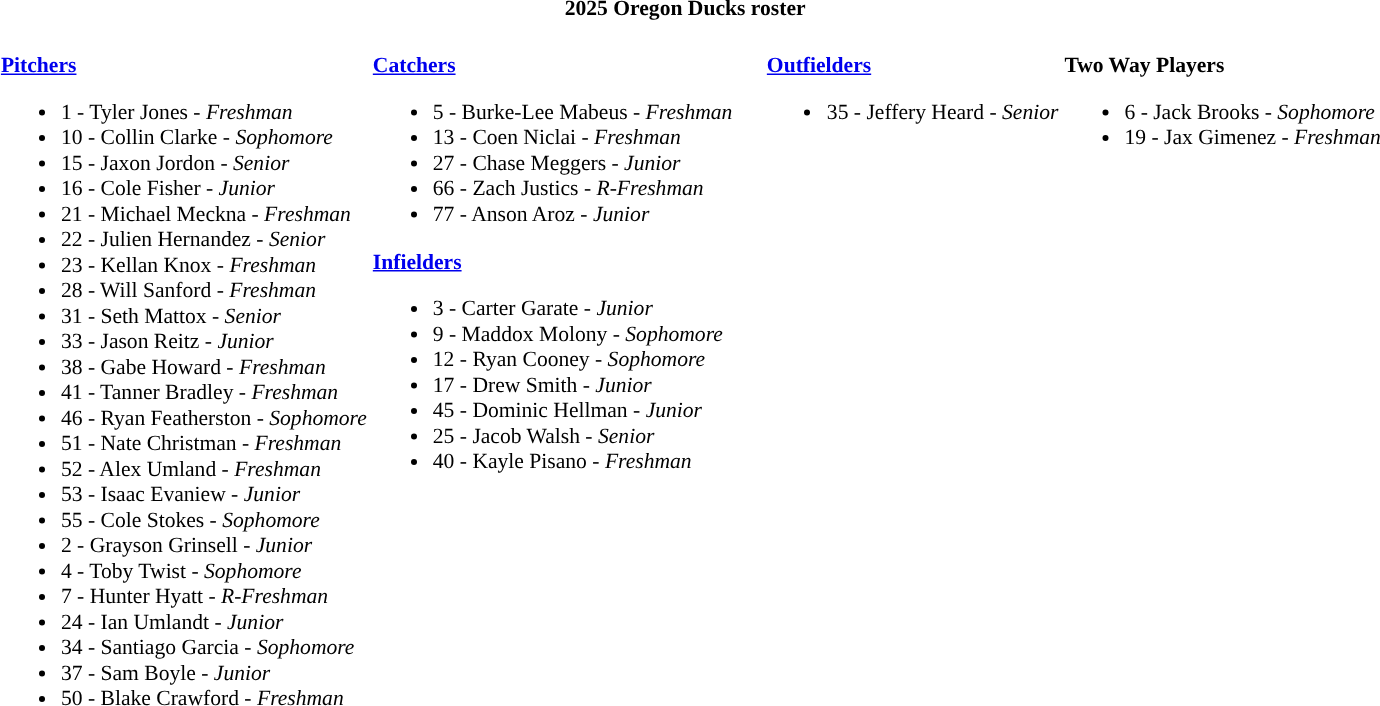<table class="toccolours" style="border-collapse; font-size:90%;">
<tr>
<th colspan=9>2025 Oregon Ducks roster</th>
</tr>
<tr>
<td width="03"> </td>
<td valign="top"><br><strong><a href='#'>Pitchers</a></strong><ul><li>1 - Tyler Jones - <em>Freshman</em></li><li>10 - Collin Clarke - <em>Sophomore</em></li><li>15 - Jaxon Jordon - <em>Senior</em></li><li>16 - Cole Fisher - <em>Junior</em></li><li>21 - Michael Meckna - <em>Freshman</em></li><li>22 - Julien Hernandez - <em>Senior</em></li><li>23 - Kellan Knox - <em>Freshman</em></li><li>28 - Will Sanford - <em>Freshman</em></li><li>31 - Seth Mattox - <em>Senior</em></li><li>33 - Jason Reitz - <em>Junior</em></li><li>38 - Gabe Howard - <em>Freshman</em></li><li>41 - Tanner Bradley - <em>Freshman</em></li><li>46 - Ryan Featherston - <em>Sophomore</em></li><li>51 - Nate Christman - <em>Freshman</em></li><li>52 - Alex Umland - <em>Freshman</em></li><li>53 - Isaac Evaniew - <em>Junior</em></li><li>55 - Cole Stokes - <em>Sophomore</em></li><li>2 - Grayson Grinsell - <em>Junior</em></li><li>4 - Toby Twist - <em>Sophomore</em></li><li>7 - Hunter Hyatt - <em>R-Freshman</em></li><li>24 - Ian Umlandt - <em>Junior</em></li><li>34 - Santiago Garcia - <em>Sophomore</em></li><li>37 - Sam Boyle - <em>Junior</em></li><li>50 - Blake Crawford - <em>Freshman</em></li></ul></td>
<td valign="top"><br><strong><a href='#'>Catchers</a></strong><ul><li>5 - Burke-Lee Mabeus - <em>Freshman</em></li><li>13 - Coen Niclai - <em>Freshman</em></li><li>27 - Chase Meggers - <em>Junior</em></li><li>66 - Zach Justics - <em>R-Freshman</em></li><li>77 - Anson Aroz - <em>Junior</em></li></ul><strong><a href='#'>Infielders</a></strong><ul><li>3 - Carter Garate - <em>Junior</em></li><li>9 - Maddox Molony - <em>Sophomore</em></li><li>12 - Ryan Cooney - <em>Sophomore</em></li><li>17 - Drew Smith - <em>Junior</em></li><li>45 - Dominic Hellman - <em>Junior</em></li><li>25 - Jacob Walsh - <em>Senior</em></li><li>40 - Kayle Pisano - <em>Freshman</em></li></ul></td>
<td width="15"> </td>
<td valign="top"><br><strong><a href='#'>Outfielders</a></strong><ul><li>35 - Jeffery Heard - <em>Senior</em></li></ul></td>
<td valign="top"><br><strong>Two Way Players</strong><ul><li>6 - Jack Brooks - <em>Sophomore</em></li><li>19 - Jax Gimenez - <em>Freshman</em></li></ul></td>
</tr>
</table>
